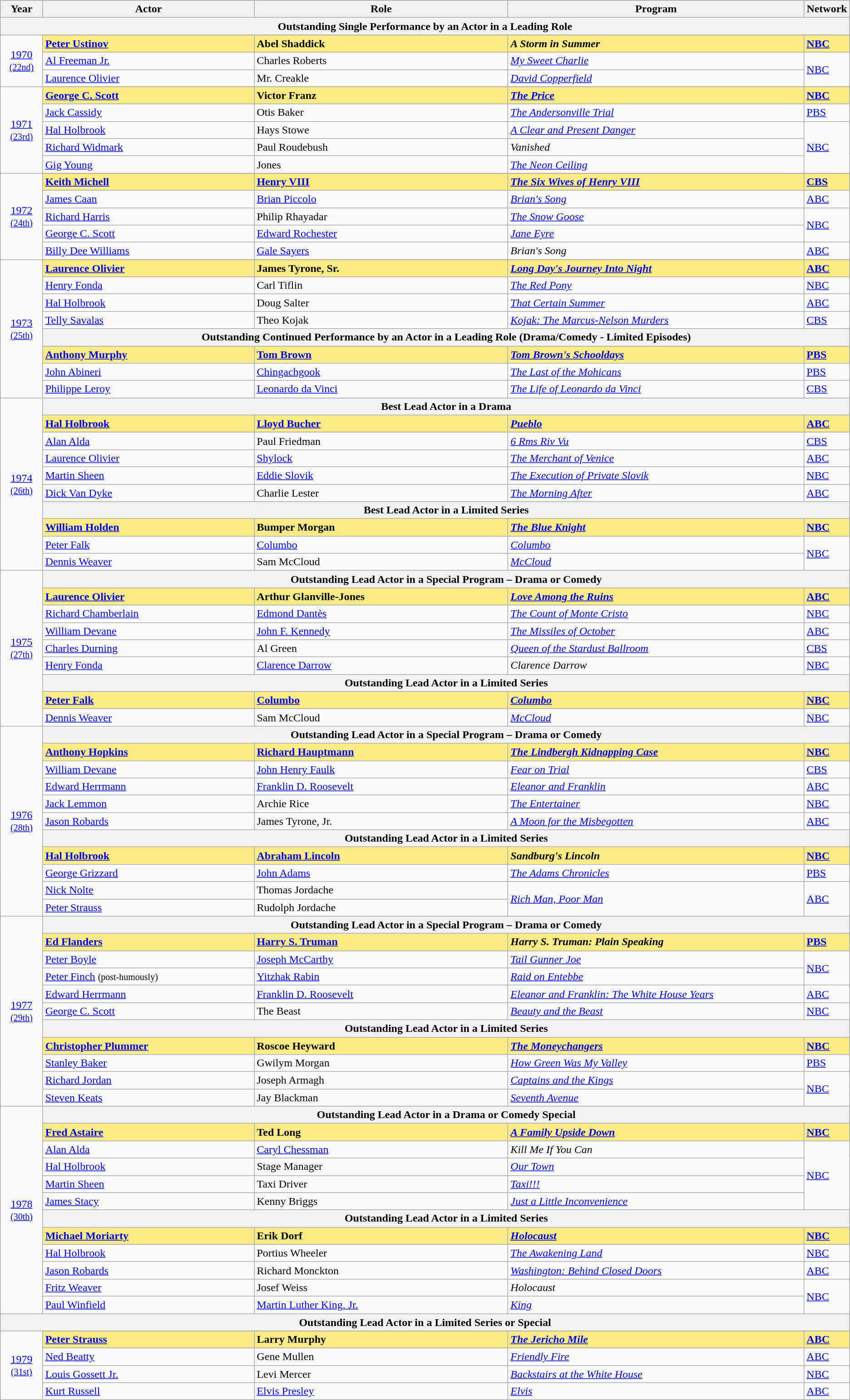<table class="wikitable" style="width:100; text-align: left;">
<tr style="background:#bebebe;">
<th style="width:5%;">Year</th>
<th style="width:25%;">Actor</th>
<th style="width:30%;">Role</th>
<th style="width:35%;">Program</th>
<th style="width:5%;">Network</th>
</tr>
<tr>
<th colspan=5>Outstanding Single Performance by an Actor in a Leading Role</th>
</tr>
<tr>
<td rowspan=4 style="text-align:center"><a href='#'>1970</a><br><small><a href='#'>(22nd)</a></small></td>
</tr>
<tr style="background:#FAEB86">
<td><strong><a href='#'>Peter Ustinov</a></strong></td>
<td><strong>Abel Shaddick</strong></td>
<td><strong><em>A Storm in Summer</em></strong></td>
<td><strong><a href='#'>NBC</a></strong></td>
</tr>
<tr>
<td><a href='#'>Al Freeman Jr.</a></td>
<td>Charles Roberts</td>
<td><em><a href='#'>My Sweet Charlie</a></em></td>
<td rowspan=2><a href='#'>NBC</a></td>
</tr>
<tr>
<td><a href='#'>Laurence Olivier</a></td>
<td>Mr. Creakle</td>
<td><em><a href='#'>David Copperfield</a></em></td>
</tr>
<tr>
<td rowspan=6 style="text-align:center"><a href='#'>1971</a><br><small><a href='#'>(23rd)</a></small></td>
</tr>
<tr style="background:#FAEB86">
<td><strong><a href='#'>George C. Scott</a></strong></td>
<td><strong>Victor Franz</strong></td>
<td><strong><em><a href='#'>The Price</a></em></strong></td>
<td><strong><a href='#'>NBC</a></strong></td>
</tr>
<tr>
<td><a href='#'>Jack Cassidy</a></td>
<td>Otis Baker</td>
<td><em><a href='#'>The Andersonville Trial</a></em></td>
<td><a href='#'>PBS</a></td>
</tr>
<tr>
<td><a href='#'>Hal Holbrook</a></td>
<td>Hays Stowe</td>
<td><em><a href='#'>A Clear and Present Danger</a></em></td>
<td rowspan=3><a href='#'>NBC</a></td>
</tr>
<tr>
<td><a href='#'>Richard Widmark</a></td>
<td>Paul Roudebush</td>
<td><em>Vanished</em></td>
</tr>
<tr>
<td><a href='#'>Gig Young</a></td>
<td>Jones</td>
<td><em><a href='#'>The Neon Ceiling</a></em></td>
</tr>
<tr>
<td rowspan=6 style="text-align:center"><a href='#'>1972</a><br><small><a href='#'>(24th)</a></small></td>
</tr>
<tr style="background:#FAEB86">
<td><strong><a href='#'>Keith Michell</a></strong></td>
<td><strong><a href='#'>Henry VIII</a></strong></td>
<td><strong><em><a href='#'>The Six Wives of Henry VIII</a></em></strong></td>
<td><strong><a href='#'>CBS</a></strong></td>
</tr>
<tr>
<td><a href='#'>James Caan</a></td>
<td><a href='#'>Brian Piccolo</a></td>
<td><em><a href='#'>Brian's Song</a></em></td>
<td><a href='#'>ABC</a></td>
</tr>
<tr>
<td><a href='#'>Richard Harris</a></td>
<td>Philip Rhayadar</td>
<td><em><a href='#'>The Snow Goose</a></em></td>
<td rowspan=2><a href='#'>NBC</a></td>
</tr>
<tr>
<td><a href='#'>George C. Scott</a></td>
<td><a href='#'>Edward Rochester</a></td>
<td><em><a href='#'>Jane Eyre</a></em></td>
</tr>
<tr>
<td><a href='#'>Billy Dee Williams</a></td>
<td><a href='#'>Gale Sayers</a></td>
<td><em>Brian's Song</em></td>
<td><a href='#'>ABC</a></td>
</tr>
<tr>
<td rowspan=9 style="text-align:center"><a href='#'>1973</a><br><small><a href='#'>(25th)</a></small></td>
</tr>
<tr style="background:#FAEB86">
<td><strong><a href='#'>Laurence Olivier</a></strong></td>
<td><strong>James Tyrone, Sr.</strong></td>
<td><strong><em><a href='#'>Long Day's Journey Into Night</a></em></strong></td>
<td><strong><a href='#'>ABC</a></strong></td>
</tr>
<tr>
<td><a href='#'>Henry Fonda</a></td>
<td>Carl Tiflin</td>
<td><em><a href='#'>The Red Pony</a></em></td>
<td><a href='#'>NBC</a></td>
</tr>
<tr>
<td><a href='#'>Hal Holbrook</a></td>
<td>Doug Salter</td>
<td><em><a href='#'>That Certain Summer</a></em></td>
<td><a href='#'>ABC</a></td>
</tr>
<tr>
<td><a href='#'>Telly Savalas</a></td>
<td>Theo Kojak</td>
<td><em><a href='#'>Kojak: The Marcus-Nelson Murders</a></em></td>
<td><a href='#'>CBS</a></td>
</tr>
<tr>
<th colspan="4">Outstanding Continued Performance by an Actor in a Leading Role (Drama/Comedy - Limited Episodes)</th>
</tr>
<tr style="background:#FAEB86">
<td><strong><a href='#'>Anthony Murphy</a></strong></td>
<td><strong><a href='#'>Tom Brown</a></strong></td>
<td><strong><em><a href='#'>Tom Brown's Schooldays</a></em></strong></td>
<td><strong><a href='#'>PBS</a></strong></td>
</tr>
<tr>
<td><a href='#'>John Abineri</a></td>
<td><a href='#'>Chingachgook</a></td>
<td><em><a href='#'>The Last of the Mohicans</a></em></td>
<td><a href='#'>PBS</a></td>
</tr>
<tr>
<td><a href='#'>Philippe Leroy</a></td>
<td><a href='#'>Leonardo da Vinci</a></td>
<td><em><a href='#'>The Life of Leonardo da Vinci</a></em></td>
<td><a href='#'>CBS</a></td>
</tr>
<tr>
<td rowspan=10 style="text-align:center"><a href='#'>1974</a><br><small><a href='#'>(26th)</a></small></td>
<th colspan="4">Best Lead Actor in a Drama</th>
</tr>
<tr style="background:#FAEB86">
<td><strong><a href='#'>Hal Holbrook</a></strong></td>
<td><strong><a href='#'>Lloyd Bucher</a></strong></td>
<td><strong><em><a href='#'>Pueblo</a></em></strong></td>
<td><strong><a href='#'>ABC</a></strong></td>
</tr>
<tr>
<td><a href='#'>Alan Alda</a></td>
<td>Paul Friedman</td>
<td><em><a href='#'>6 Rms Riv Vu</a></em></td>
<td><a href='#'>CBS</a></td>
</tr>
<tr>
<td><a href='#'>Laurence Olivier</a></td>
<td><a href='#'>Shylock</a></td>
<td><em><a href='#'>The Merchant of Venice</a></em></td>
<td><a href='#'>ABC</a></td>
</tr>
<tr>
<td><a href='#'>Martin Sheen</a></td>
<td><a href='#'>Eddie Slovik</a></td>
<td><em><a href='#'>The Execution of Private Slovik</a></em></td>
<td><a href='#'>NBC</a></td>
</tr>
<tr>
<td><a href='#'>Dick Van Dyke</a></td>
<td>Charlie Lester</td>
<td><em><a href='#'>The Morning After</a></em></td>
<td><a href='#'>ABC</a></td>
</tr>
<tr>
<th colspan="4">Best Lead Actor in a Limited Series</th>
</tr>
<tr style="background:#FAEB86">
<td><strong><a href='#'>William Holden</a></strong></td>
<td><strong>Bumper Morgan</strong></td>
<td><strong><em><a href='#'>The Blue Knight</a></em></strong></td>
<td><strong><a href='#'>NBC</a></strong></td>
</tr>
<tr>
<td><a href='#'>Peter Falk</a></td>
<td><a href='#'>Columbo</a></td>
<td><em><a href='#'>Columbo</a></em></td>
<td rowspan=2><a href='#'>NBC</a></td>
</tr>
<tr>
<td><a href='#'>Dennis Weaver</a></td>
<td>Sam McCloud</td>
<td><em><a href='#'>McCloud</a></em></td>
</tr>
<tr>
<td rowspan=9 style="text-align:center"><a href='#'>1975</a><br><small><a href='#'>(27th)</a></small></td>
<th colspan="4">Outstanding Lead Actor in a Special Program – Drama or Comedy</th>
</tr>
<tr style="background:#FAEB86">
<td><strong><a href='#'>Laurence Olivier</a></strong></td>
<td><strong>Arthur Glanville-Jones</strong></td>
<td><strong><em><a href='#'>Love Among the Ruins</a></em></strong></td>
<td><strong><a href='#'>ABC</a></strong></td>
</tr>
<tr>
<td><a href='#'>Richard Chamberlain</a></td>
<td><a href='#'>Edmond Dantès</a></td>
<td><em><a href='#'>The Count of Monte Cristo</a></em></td>
<td><a href='#'>NBC</a></td>
</tr>
<tr>
<td><a href='#'>William Devane</a></td>
<td><a href='#'>John F. Kennedy</a></td>
<td><em><a href='#'>The Missiles of October</a></em></td>
<td><a href='#'>ABC</a></td>
</tr>
<tr>
<td><a href='#'>Charles Durning</a></td>
<td>Al Green</td>
<td><em><a href='#'>Queen of the Stardust Ballroom</a></em></td>
<td><a href='#'>CBS</a></td>
</tr>
<tr>
<td><a href='#'>Henry Fonda</a></td>
<td><a href='#'>Clarence Darrow</a></td>
<td><em>Clarence Darrow</em></td>
<td><a href='#'>NBC</a></td>
</tr>
<tr>
<th colspan="4">Outstanding Lead Actor in a Limited Series</th>
</tr>
<tr style="background:#FAEB86">
<td><strong><a href='#'>Peter Falk</a></strong></td>
<td><strong><a href='#'>Columbo</a></strong></td>
<td><strong><em><a href='#'>Columbo</a></em></strong></td>
<td><strong><a href='#'>NBC</a></strong></td>
</tr>
<tr>
<td><a href='#'>Dennis Weaver</a></td>
<td>Sam McCloud</td>
<td><em><a href='#'>McCloud</a></em></td>
<td><a href='#'>NBC</a></td>
</tr>
<tr>
<td rowspan=11 style="text-align:center"><a href='#'>1976</a><br><small><a href='#'>(28th)</a></small></td>
<th colspan="4">Outstanding Lead Actor in a Special Program – Drama or Comedy</th>
</tr>
<tr style="background:#FAEB86">
<td><strong><a href='#'>Anthony Hopkins</a></strong></td>
<td><strong><a href='#'>Richard Hauptmann</a></strong></td>
<td><strong><em><a href='#'>The Lindbergh Kidnapping Case</a></em></strong></td>
<td><strong><a href='#'>NBC</a></strong></td>
</tr>
<tr>
<td><a href='#'>William Devane</a></td>
<td><a href='#'>John Henry Faulk</a></td>
<td><em><a href='#'>Fear on Trial</a></em></td>
<td><a href='#'>CBS</a></td>
</tr>
<tr>
<td><a href='#'>Edward Herrmann</a></td>
<td><a href='#'>Franklin D. Roosevelt</a></td>
<td><em><a href='#'>Eleanor and Franklin</a></em></td>
<td><a href='#'>ABC</a></td>
</tr>
<tr>
<td><a href='#'>Jack Lemmon</a></td>
<td>Archie Rice</td>
<td><em><a href='#'>The Entertainer</a></em></td>
<td><a href='#'>NBC</a></td>
</tr>
<tr>
<td><a href='#'>Jason Robards</a></td>
<td>James Tyrone, Jr.</td>
<td><em><a href='#'>A Moon for the Misbegotten</a></em></td>
<td><a href='#'>ABC</a></td>
</tr>
<tr>
<th colspan="4">Outstanding Lead Actor in a Limited Series</th>
</tr>
<tr style="background:#FAEB86">
<td><strong><a href='#'>Hal Holbrook</a></strong></td>
<td><strong><a href='#'>Abraham Lincoln</a></strong></td>
<td><strong><em>Sandburg's Lincoln</em></strong></td>
<td><strong><a href='#'>NBC</a></strong></td>
</tr>
<tr>
<td><a href='#'>George Grizzard</a></td>
<td><a href='#'>John Adams</a></td>
<td><em><a href='#'>The Adams Chronicles</a></em></td>
<td><a href='#'>PBS</a></td>
</tr>
<tr>
<td><a href='#'>Nick Nolte</a></td>
<td>Thomas Jordache</td>
<td rowspan=2><em><a href='#'>Rich Man, Poor Man</a></em></td>
<td rowspan=2><a href='#'>ABC</a></td>
</tr>
<tr>
<td><a href='#'>Peter Strauss</a></td>
<td>Rudolph Jordache</td>
</tr>
<tr>
<td rowspan=11 style="text-align:center"><a href='#'>1977</a><br><small><a href='#'>(29th)</a></small></td>
<th colspan="4">Outstanding Lead Actor in a Special Program – Drama or Comedy</th>
</tr>
<tr style="background:#FAEB86">
<td><strong><a href='#'>Ed Flanders</a></strong></td>
<td><strong><a href='#'>Harry S. Truman</a></strong></td>
<td><strong><em>Harry S. Truman: Plain Speaking</em></strong></td>
<td><strong><a href='#'>PBS</a></strong></td>
</tr>
<tr>
<td><a href='#'>Peter Boyle</a></td>
<td><a href='#'>Joseph McCarthy</a></td>
<td><em><a href='#'>Tail Gunner Joe</a></em></td>
<td rowspan=2><a href='#'>NBC</a></td>
</tr>
<tr>
<td><a href='#'>Peter Finch</a> <small>(post-humously)</small></td>
<td><a href='#'>Yitzhak Rabin</a></td>
<td><em><a href='#'>Raid on Entebbe</a></em></td>
</tr>
<tr>
<td><a href='#'>Edward Herrmann</a></td>
<td><a href='#'>Franklin D. Roosevelt</a></td>
<td><em><a href='#'>Eleanor and Franklin: The White House Years</a></em></td>
<td><a href='#'>ABC</a></td>
</tr>
<tr>
<td><a href='#'>George C. Scott</a></td>
<td>The Beast</td>
<td><em><a href='#'>Beauty and the Beast</a></em></td>
<td><a href='#'>NBC</a></td>
</tr>
<tr>
<th colspan="4">Outstanding Lead Actor in a Limited Series</th>
</tr>
<tr style="background:#FAEB86">
<td><strong><a href='#'>Christopher Plummer</a></strong></td>
<td><strong>Roscoe Heyward</strong></td>
<td><strong><em><a href='#'>The Moneychangers</a></em></strong></td>
<td><strong><a href='#'>NBC</a></strong></td>
</tr>
<tr>
<td><a href='#'>Stanley Baker</a></td>
<td>Gwilym Morgan</td>
<td><em><a href='#'>How Green Was My Valley</a></em></td>
<td><a href='#'>PBS</a></td>
</tr>
<tr>
<td><a href='#'>Richard Jordan</a></td>
<td>Joseph Armagh</td>
<td><em><a href='#'>Captains and the Kings</a></em></td>
<td rowspan=2><a href='#'>NBC</a></td>
</tr>
<tr>
<td><a href='#'>Steven Keats</a></td>
<td>Jay Blackman</td>
<td><em><a href='#'>Seventh Avenue</a></em></td>
</tr>
<tr>
<td rowspan=12 style="text-align:center"><a href='#'>1978</a><br><small><a href='#'>(30th)</a></small></td>
<th colspan="4">Outstanding Lead Actor in a Drama or Comedy Special</th>
</tr>
<tr style="background:#FAEB86">
<td><strong><a href='#'>Fred Astaire</a></strong></td>
<td><strong>Ted Long</strong></td>
<td><strong><em><a href='#'>A Family Upside Down</a></em></strong></td>
<td><strong><a href='#'>NBC</a></strong></td>
</tr>
<tr>
<td><a href='#'>Alan Alda</a></td>
<td><a href='#'>Caryl Chessman</a></td>
<td><em>Kill Me If You Can</em></td>
<td rowspan=4><a href='#'>NBC</a></td>
</tr>
<tr>
<td><a href='#'>Hal Holbrook</a></td>
<td>Stage Manager</td>
<td><em><a href='#'>Our Town</a></em></td>
</tr>
<tr>
<td><a href='#'>Martin Sheen</a></td>
<td>Taxi Driver</td>
<td><em><a href='#'>Taxi!!!</a></em></td>
</tr>
<tr>
<td><a href='#'>James Stacy</a></td>
<td>Kenny Briggs</td>
<td><em><a href='#'>Just a Little Inconvenience</a></em></td>
</tr>
<tr>
<th colspan="4">Outstanding Lead Actor in a Limited Series</th>
</tr>
<tr style="background:#FAEB86">
<td><strong><a href='#'>Michael Moriarty</a></strong></td>
<td><strong>Erik Dorf</strong></td>
<td><strong><em><a href='#'>Holocaust</a></em></strong></td>
<td><strong><a href='#'>NBC</a></strong></td>
</tr>
<tr>
<td><a href='#'>Hal Holbrook</a></td>
<td>Portius Wheeler</td>
<td><em><a href='#'>The Awakening Land</a></em></td>
<td><a href='#'>NBC</a></td>
</tr>
<tr>
<td><a href='#'>Jason Robards</a></td>
<td>Richard Monckton</td>
<td><em><a href='#'>Washington: Behind Closed Doors</a></em></td>
<td><a href='#'>ABC</a></td>
</tr>
<tr>
<td><a href='#'>Fritz Weaver</a></td>
<td>Josef Weiss</td>
<td><em>Holocaust</em></td>
<td rowspan=2><a href='#'>NBC</a></td>
</tr>
<tr>
<td><a href='#'>Paul Winfield</a></td>
<td><a href='#'>Martin Luther King, Jr.</a></td>
<td><em><a href='#'>King</a></em></td>
</tr>
<tr>
<th colspan=5>Outstanding Lead Actor in a Limited Series or Special</th>
</tr>
<tr>
<td rowspan=5 style="text-align:center"><a href='#'>1979</a><br><small><a href='#'>(31st)</a></small></td>
</tr>
<tr style="background:#FAEB86">
<td><strong><a href='#'>Peter Strauss</a></strong></td>
<td><strong>Larry Murphy</strong></td>
<td><strong><em><a href='#'>The Jericho Mile</a></em></strong></td>
<td><strong><a href='#'>ABC</a></strong></td>
</tr>
<tr>
<td><a href='#'>Ned Beatty</a></td>
<td>Gene Mullen</td>
<td><em><a href='#'>Friendly Fire</a></em></td>
<td><a href='#'>ABC</a></td>
</tr>
<tr>
<td><a href='#'>Louis Gossett Jr.</a></td>
<td>Levi Mercer</td>
<td><em><a href='#'>Backstairs at the White House</a></em></td>
<td><a href='#'>NBC</a></td>
</tr>
<tr>
<td><a href='#'>Kurt Russell</a></td>
<td><a href='#'>Elvis Presley</a></td>
<td><em><a href='#'>Elvis</a></em></td>
<td><a href='#'>ABC</a></td>
</tr>
</table>
